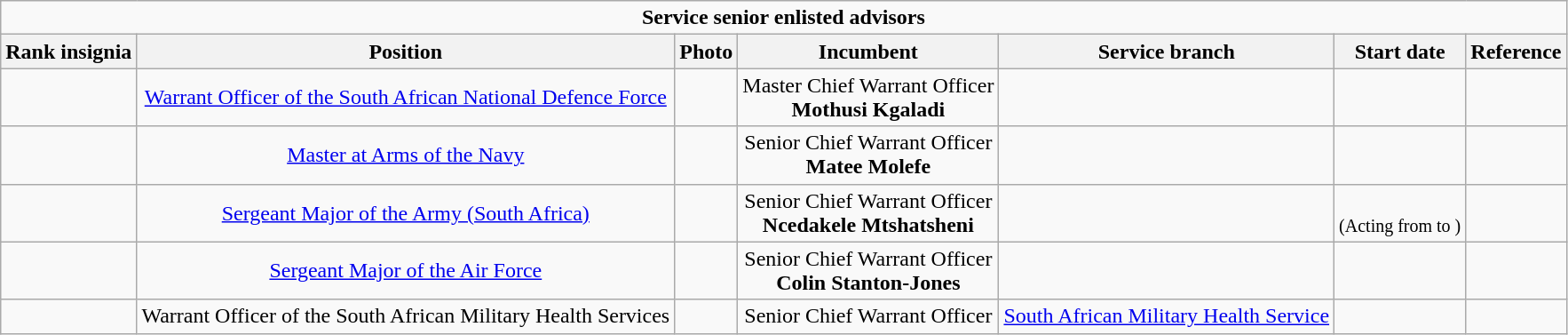<table class=wikitable>
<tr>
<td colspan="7" align ="center"><strong>Service senior enlisted advisors</strong></td>
</tr>
<tr align="center">
<th>Rank insignia</th>
<th>Position</th>
<th>Photo</th>
<th>Incumbent</th>
<th>Service branch</th>
<th>Start date</th>
<th>Reference</th>
</tr>
<tr align="center">
<td></td>
<td><a href='#'>Warrant Officer of the South African National Defence Force</a></td>
<td></td>
<td>Master Chief Warrant Officer<br><strong>Mothusi Kgaladi</strong></td>
<td></td>
<td></td>
<td></td>
</tr>
<tr align="center">
<td></td>
<td><a href='#'>Master at Arms of the Navy</a></td>
<td></td>
<td>Senior Chief Warrant Officer<br><strong>Matee Molefe</strong></td>
<td></td>
<td></td>
<td></td>
</tr>
<tr align="center">
<td></td>
<td><a href='#'>Sergeant Major of the Army (South Africa)</a></td>
<td></td>
<td>Senior Chief Warrant Officer<br><strong>Ncedakele Mtshatsheni</strong></td>
<td></td>
<td><br><small>(Acting from  to )</small></td>
<td></td>
</tr>
<tr align="center">
<td></td>
<td><a href='#'>Sergeant Major of the Air Force</a></td>
<td></td>
<td>Senior Chief Warrant Officer<br><strong>Colin Stanton-Jones</strong></td>
<td></td>
<td></td>
<td></td>
</tr>
<tr align="center">
<td></td>
<td>Warrant Officer of the South African Military Health Services</td>
<td></td>
<td>Senior Chief Warrant Officer<br><strong> </strong></td>
<td><a href='#'>South African Military Health Service</a></td>
<td></td>
<td></td>
</tr>
</table>
